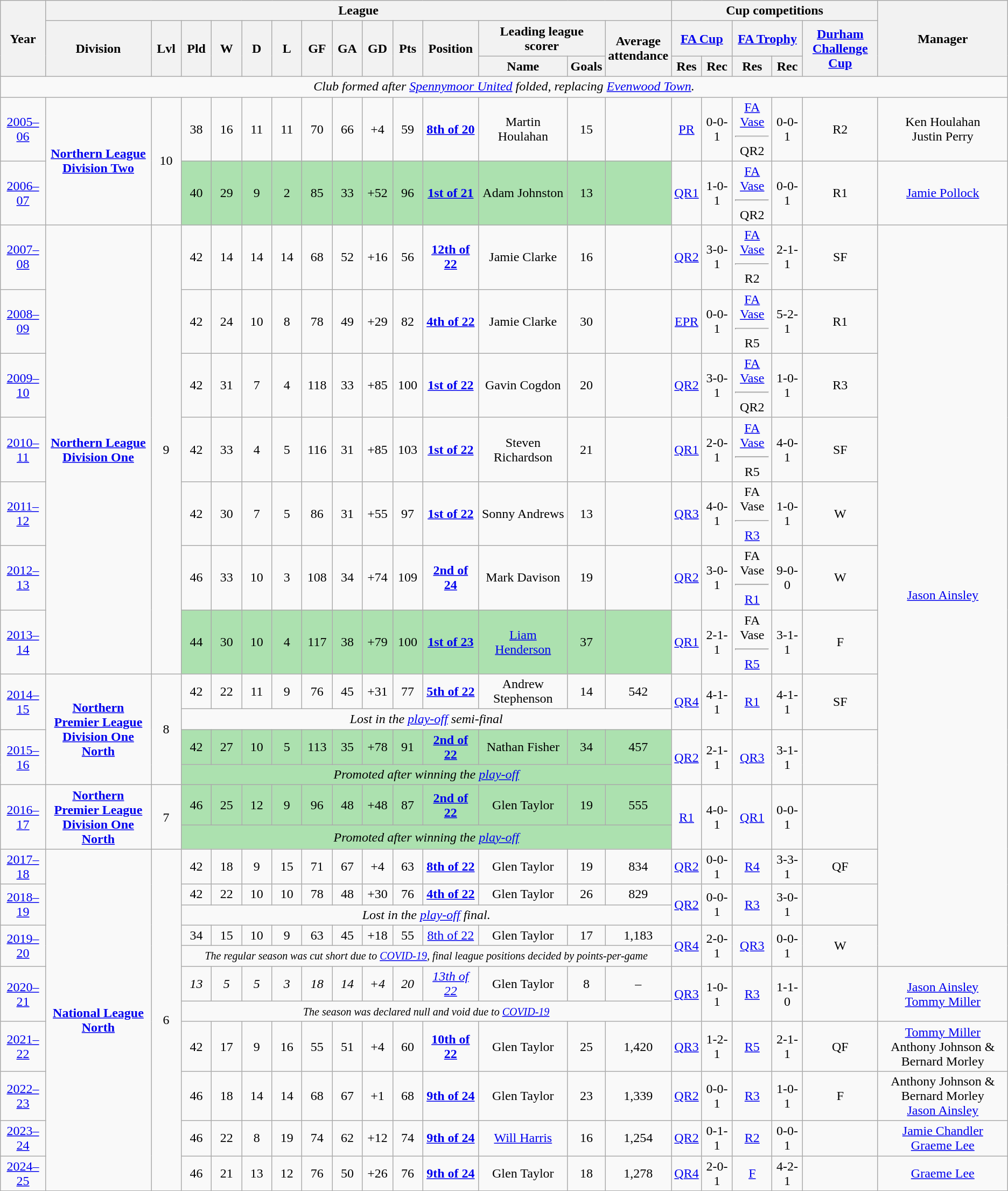<table class="wikitable" style="text-align:center">
<tr>
<th rowspan=3>Year</th>
<th colspan=14>League</th>
<th colspan=5>Cup competitions</th>
<th rowspan=3>Manager</th>
</tr>
<tr>
<th rowspan=2>Division</th>
<th rowspan=2 width=30><abbr>Lvl</abbr></th>
<th rowspan=2 width=30><abbr>Pld</abbr></th>
<th rowspan=2 width=30><abbr>W</abbr></th>
<th rowspan=2 width=30><abbr>D</abbr></th>
<th rowspan=2 width=30><abbr>L</abbr></th>
<th rowspan=2 width=30><abbr>GF</abbr></th>
<th rowspan=2 width=30><abbr>GA</abbr></th>
<th rowspan=2 width=30><abbr>GD</abbr></th>
<th rowspan=2 width=30><abbr>Pts</abbr></th>
<th rowspan=2>Position</th>
<th colspan=2>Leading league scorer</th>
<th rowspan=2>Average<br>attendance</th>
<th colspan=2><a href='#'>FA Cup</a></th>
<th colspan=2><a href='#'>FA Trophy</a></th>
<th rowspan=2><a href='#'>Durham<br>Challenge Cup</a></th>
</tr>
<tr>
<th>Name</th>
<th>Goals</th>
<th><abbr>Res</abbr></th>
<th><abbr>Rec</abbr></th>
<th><abbr>Res</abbr></th>
<th><abbr>Rec</abbr></th>
</tr>
<tr>
<td colspan=21><em>Club formed after <a href='#'>Spennymoor United</a> folded, replacing <a href='#'>Evenwood Town</a>.</em></td>
</tr>
<tr>
<td><a href='#'>2005–06</a></td>
<td rowspan=2><strong><a href='#'>Northern League<br>Division Two</a></strong></td>
<td rowspan=2>10</td>
<td>38</td>
<td>16</td>
<td>11</td>
<td>11</td>
<td>70</td>
<td>66</td>
<td>+4</td>
<td>59</td>
<td><strong><a href='#'>8th of 20</a></strong></td>
<td>Martin Houlahan</td>
<td>15</td>
<td></td>
<td><a href='#'>PR</a></td>
<td>0-0-1</td>
<td><a href='#'>FA Vase</a><hr>QR2</td>
<td>0-0-1</td>
<td>R2</td>
<td>Ken Houlahan<br>Justin Perry</td>
</tr>
<tr>
<td><a href='#'>2006–07</a></td>
<td bgcolor=#ace1af>40</td>
<td bgcolor=#ace1af>29</td>
<td bgcolor=#ace1af>9</td>
<td bgcolor=#ace1af>2</td>
<td bgcolor=#ace1af>85</td>
<td bgcolor=#ace1af>33</td>
<td bgcolor=#ace1af>+52</td>
<td bgcolor=#ace1af>96</td>
<td bgcolor=#ace1af><strong><a href='#'>1st of 21</a></strong></td>
<td bgcolor=#ace1af>Adam Johnston</td>
<td bgcolor=#ace1af>13</td>
<td bgcolor=#ace1af></td>
<td><a href='#'>QR1</a></td>
<td>1-0-1</td>
<td><a href='#'>FA Vase</a><hr>QR2</td>
<td>0-0-1</td>
<td>R1</td>
<td><a href='#'>Jamie Pollock</a></td>
</tr>
<tr>
<td><a href='#'>2007–08</a></td>
<td rowspan=7><strong><a href='#'>Northern League<br>Division One</a></strong></td>
<td rowspan=7>9</td>
<td>42</td>
<td>14</td>
<td>14</td>
<td>14</td>
<td>68</td>
<td>52</td>
<td>+16</td>
<td>56</td>
<td><strong><a href='#'>12th of 22</a></strong></td>
<td>Jamie Clarke</td>
<td>16</td>
<td></td>
<td><a href='#'>QR2</a></td>
<td>3-0-1</td>
<td><a href='#'>FA Vase</a><hr>R2</td>
<td>2-1-1</td>
<td>SF</td>
<td rowspan=18><a href='#'>Jason Ainsley</a></td>
</tr>
<tr>
<td><a href='#'>2008–09</a></td>
<td>42</td>
<td>24</td>
<td>10</td>
<td>8</td>
<td>78</td>
<td>49</td>
<td>+29</td>
<td>82</td>
<td><strong><a href='#'>4th of 22</a></strong></td>
<td>Jamie Clarke</td>
<td>30</td>
<td></td>
<td><a href='#'>EPR</a></td>
<td>0-0-1</td>
<td><a href='#'>FA Vase</a><hr>R5</td>
<td>5-2-1</td>
<td>R1</td>
</tr>
<tr>
<td><a href='#'>2009–10</a></td>
<td>42</td>
<td>31</td>
<td>7</td>
<td>4</td>
<td>118</td>
<td>33</td>
<td>+85</td>
<td>100</td>
<td><strong><a href='#'>1st of 22</a></strong></td>
<td>Gavin Cogdon</td>
<td>20</td>
<td></td>
<td><a href='#'>QR2</a></td>
<td>3-0-1</td>
<td><a href='#'>FA Vase</a><hr>QR2</td>
<td>1-0-1</td>
<td>R3</td>
</tr>
<tr>
<td><a href='#'>2010–11</a></td>
<td>42</td>
<td>33</td>
<td>4</td>
<td>5</td>
<td>116</td>
<td>31</td>
<td>+85</td>
<td>103</td>
<td><strong><a href='#'>1st of 22</a></strong></td>
<td>Steven Richardson</td>
<td>21</td>
<td></td>
<td><a href='#'>QR1</a></td>
<td>2-0-1</td>
<td><a href='#'>FA Vase</a><hr>R5</td>
<td>4-0-1</td>
<td>SF</td>
</tr>
<tr>
<td><a href='#'>2011–12</a></td>
<td>42</td>
<td>30</td>
<td>7</td>
<td>5</td>
<td>86</td>
<td>31</td>
<td>+55</td>
<td>97</td>
<td><strong><a href='#'>1st of 22</a></strong></td>
<td>Sonny Andrews</td>
<td>13</td>
<td></td>
<td><a href='#'>QR3</a></td>
<td>4-0-1</td>
<td>FA Vase<hr><a href='#'>R3</a></td>
<td>1-0-1</td>
<td>W</td>
</tr>
<tr>
<td><a href='#'>2012–13</a></td>
<td>46</td>
<td>33</td>
<td>10</td>
<td>3</td>
<td>108</td>
<td>34</td>
<td>+74</td>
<td>109</td>
<td><strong><a href='#'>2nd of 24</a></strong></td>
<td>Mark Davison</td>
<td>19</td>
<td></td>
<td><a href='#'>QR2</a></td>
<td>3-0-1</td>
<td>FA Vase<hr><a href='#'>R1</a></td>
<td>9-0-0</td>
<td>W</td>
</tr>
<tr>
<td><a href='#'>2013–14</a></td>
<td bgcolor=#ace1af>44</td>
<td bgcolor=#ace1af>30</td>
<td bgcolor=#ace1af>10</td>
<td bgcolor=#ace1af>4</td>
<td bgcolor=#ace1af>117</td>
<td bgcolor=#ace1af>38</td>
<td bgcolor=#ace1af>+79</td>
<td bgcolor=#ace1af>100</td>
<td bgcolor=#ace1af><strong><a href='#'>1st of 23</a></strong></td>
<td bgcolor=#ace1af><a href='#'>Liam Henderson</a></td>
<td bgcolor=#ace1af>37</td>
<td bgcolor=#ace1af></td>
<td><a href='#'>QR1</a></td>
<td>2-1-1</td>
<td>FA Vase<hr><a href='#'>R5</a></td>
<td>3-1-1</td>
<td>F</td>
</tr>
<tr>
<td rowspan=2><a href='#'>2014–15</a></td>
<td rowspan=4><strong><a href='#'>Northern Premier League<br>Division One North</a></strong></td>
<td rowspan=4>8</td>
<td>42</td>
<td>22</td>
<td>11</td>
<td>9</td>
<td>76</td>
<td>45</td>
<td>+31</td>
<td>77</td>
<td><strong><a href='#'>5th of 22</a></strong></td>
<td>Andrew Stephenson</td>
<td>14</td>
<td>542</td>
<td rowspan=2><a href='#'>QR4</a></td>
<td rowspan=2>4-1-1</td>
<td rowspan=2><a href='#'>R1</a></td>
<td rowspan=2>4-1-1</td>
<td rowspan=2>SF</td>
</tr>
<tr>
<td colspan=12><em>Lost in the <a href='#'>play-off</a> semi-final</em></td>
</tr>
<tr>
<td rowspan=2><a href='#'>2015–16</a></td>
<td bgcolor=#ace1af>42</td>
<td bgcolor=#ace1af>27</td>
<td bgcolor=#ace1af>10</td>
<td bgcolor=#ace1af>5</td>
<td bgcolor=#ace1af>113</td>
<td bgcolor=#ace1af>35</td>
<td bgcolor=#ace1af>+78</td>
<td bgcolor=#ace1af>91</td>
<td bgcolor=#ace1af><strong><a href='#'>2nd of 22</a></strong></td>
<td bgcolor=#ace1af>Nathan Fisher</td>
<td bgcolor=#ace1af>34</td>
<td bgcolor=#ace1af>457</td>
<td rowspan=2><a href='#'>QR2</a></td>
<td rowspan=2>2-1-1</td>
<td rowspan=2><a href='#'>QR3</a></td>
<td rowspan=2>3-1-1</td>
<td rowspan=2></td>
</tr>
<tr>
<td colspan=12 bgcolor=#ace1af><em>Promoted after winning the <a href='#'>play-off</a></em></td>
</tr>
<tr>
<td rowspan=2><a href='#'>2016–17</a></td>
<td rowspan=2><strong><a href='#'>Northern Premier League<br>Division One North</a></strong></td>
<td rowspan=2>7</td>
<td bgcolor=#ace1af>46</td>
<td bgcolor=#ace1af>25</td>
<td bgcolor=#ace1af>12</td>
<td bgcolor=#ace1af>9</td>
<td bgcolor=#ace1af>96</td>
<td bgcolor=#ace1af>48</td>
<td bgcolor=#ace1af>+48</td>
<td bgcolor=#ace1af>87</td>
<td bgcolor=#ace1af><strong><a href='#'>2nd of 22</a></strong></td>
<td bgcolor=#ace1af>Glen Taylor</td>
<td bgcolor=#ace1af>19</td>
<td bgcolor=#ace1af>555</td>
<td rowspan=2><a href='#'>R1</a></td>
<td rowspan=2>4-0-1</td>
<td rowspan=2><a href='#'>QR1</a></td>
<td rowspan=2>0-0-1</td>
<td rowspan=2></td>
</tr>
<tr>
<td colspan=12 bgcolor=#ace1af><em>Promoted after winning the <a href='#'>play-off</a></em></td>
</tr>
<tr>
<td><a href='#'>2017–18</a></td>
<td rowspan=11><strong><a href='#'>National League North</a></strong></td>
<td rowspan=11>6</td>
<td>42</td>
<td>18</td>
<td>9</td>
<td>15</td>
<td>71</td>
<td>67</td>
<td>+4</td>
<td>63</td>
<td><strong><a href='#'>8th of 22</a></strong></td>
<td>Glen Taylor</td>
<td>19</td>
<td>834</td>
<td><a href='#'>QR2</a></td>
<td>0-0-1</td>
<td><a href='#'>R4</a></td>
<td>3-3-1</td>
<td>QF</td>
</tr>
<tr>
<td rowspan=2><a href='#'>2018–19</a></td>
<td>42</td>
<td>22</td>
<td>10</td>
<td>10</td>
<td>78</td>
<td>48</td>
<td>+30</td>
<td>76</td>
<td><strong><a href='#'>4th of 22</a></strong></td>
<td>Glen Taylor</td>
<td>26</td>
<td>829</td>
<td rowspan=2><a href='#'>QR2</a></td>
<td rowspan=2>0-0-1</td>
<td rowspan=2><a href='#'>R3</a></td>
<td rowspan=2>3-0-1</td>
<td rowspan=2></td>
</tr>
<tr>
<td colspan=12><em>Lost in the <a href='#'>play-off</a> final.</em></td>
</tr>
<tr>
<td rowspan=2><a href='#'>2019–20</a></td>
<td>34</td>
<td>15</td>
<td>10</td>
<td>9</td>
<td>63</td>
<td>45</td>
<td>+18</td>
<td>55</td>
<td><a href='#'>8th of 22</a></td>
<td>Glen Taylor</td>
<td>17</td>
<td>1,183</td>
<td rowspan=2><a href='#'>QR4</a></td>
<td rowspan=2>2-0-1</td>
<td rowspan=2><a href='#'>QR3</a></td>
<td rowspan=2>0-0-1</td>
<td rowspan=2>W</td>
</tr>
<tr>
<td colspan=12><em><small>The regular season was cut short due to <a href='#'>COVID-19</a>, final league positions decided by points-per-game</small></em></td>
</tr>
<tr>
<td rowspan=2><a href='#'>2020–21</a></td>
<td><em>13</em></td>
<td><em>5</em></td>
<td><em>5</em></td>
<td><em>3</em></td>
<td><em>18</em></td>
<td><em>14</em></td>
<td><em>+4</em></td>
<td><em>20</em></td>
<td><em><a href='#'>13th of 22</a></em></td>
<td>Glen Taylor</td>
<td>8</td>
<td>–</td>
<td rowspan=2><a href='#'>QR3</a></td>
<td rowspan=2>1-0-1</td>
<td rowspan=2><a href='#'>R3</a></td>
<td rowspan=2>1-1-0</td>
<td rowspan=2></td>
<td rowspan=2><a href='#'>Jason Ainsley</a><br><a href='#'>Tommy Miller</a></td>
</tr>
<tr>
<td colspan=12><em><small>The season was declared null and void due to <a href='#'>COVID-19</a></small></em></td>
</tr>
<tr>
<td><a href='#'>2021–22</a></td>
<td>42</td>
<td>17</td>
<td>9</td>
<td>16</td>
<td>55</td>
<td>51</td>
<td>+4</td>
<td>60</td>
<td><strong><a href='#'>10th of 22</a></strong></td>
<td>Glen Taylor</td>
<td>25</td>
<td>1,420</td>
<td><a href='#'>QR3</a></td>
<td>1-2-1</td>
<td><a href='#'>R5</a></td>
<td>2-1-1</td>
<td>QF</td>
<td><a href='#'>Tommy Miller</a><br>Anthony Johnson & Bernard Morley</td>
</tr>
<tr>
<td><a href='#'>2022–23</a></td>
<td>46</td>
<td>18</td>
<td>14</td>
<td>14</td>
<td>68</td>
<td>67</td>
<td>+1</td>
<td>68</td>
<td><strong><a href='#'>9th of 24</a></strong></td>
<td>Glen Taylor</td>
<td>23</td>
<td>1,339</td>
<td><a href='#'>QR2</a></td>
<td>0-0-1</td>
<td><a href='#'>R3</a></td>
<td>1-0-1</td>
<td>F</td>
<td>Anthony Johnson & Bernard Morley<br><a href='#'>Jason Ainsley</a></td>
</tr>
<tr>
<td><a href='#'>2023–24</a></td>
<td>46</td>
<td>22</td>
<td>8</td>
<td>19</td>
<td>74</td>
<td>62</td>
<td>+12</td>
<td>74</td>
<td><strong><a href='#'>9th of 24</a></strong></td>
<td><a href='#'>Will Harris</a></td>
<td>16</td>
<td>1,254</td>
<td><a href='#'>QR2</a></td>
<td>0-1-1</td>
<td><a href='#'>R2</a></td>
<td>0-0-1</td>
<td></td>
<td><a href='#'>Jamie Chandler</a><br><a href='#'>Graeme Lee</a></td>
</tr>
<tr>
<td><a href='#'>2024–25</a></td>
<td>46</td>
<td>21</td>
<td>13</td>
<td>12</td>
<td>76</td>
<td>50</td>
<td>+26</td>
<td>76</td>
<td><strong><a href='#'>9th of 24</a></strong></td>
<td>Glen Taylor</td>
<td>18</td>
<td>1,278</td>
<td><a href='#'>QR4</a></td>
<td>2-0-1</td>
<td><a href='#'>F</a></td>
<td>4-2-1</td>
<td></td>
<td><a href='#'>Graeme Lee</a></td>
</tr>
</table>
